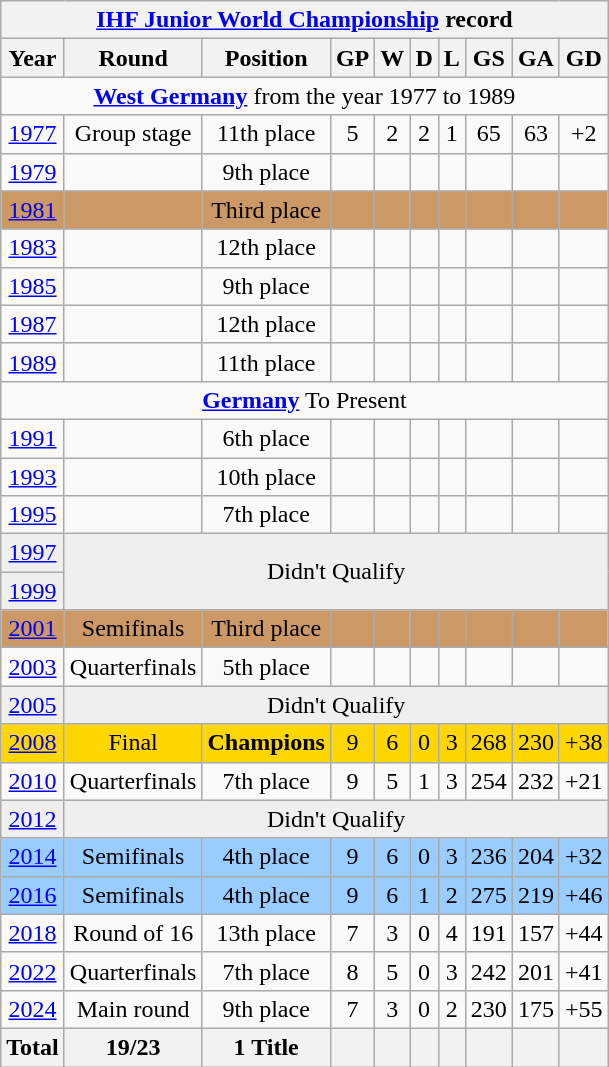<table class="wikitable" style="text-align: center;">
<tr>
<th colspan=10><a href='#'>IHF Junior World Championship</a> record</th>
</tr>
<tr>
<th>Year</th>
<th>Round</th>
<th>Position</th>
<th>GP</th>
<th>W</th>
<th>D</th>
<th>L</th>
<th>GS</th>
<th>GA</th>
<th>GD</th>
</tr>
<tr>
<td colspan=10><strong><a href='#'>West Germany</a></strong> from the year 1977 to 1989</td>
</tr>
<tr>
<td> <a href='#'>1977</a></td>
<td>Group stage</td>
<td>11th place</td>
<td>5</td>
<td>2</td>
<td>2</td>
<td>1</td>
<td>65</td>
<td>63</td>
<td>+2</td>
</tr>
<tr>
<td> <a href='#'>1979</a></td>
<td></td>
<td>9th place</td>
<td></td>
<td></td>
<td></td>
<td></td>
<td></td>
<td></td>
<td></td>
</tr>
<tr bgcolor=cc9966>
<td> <a href='#'>1981</a></td>
<td></td>
<td>Third place</td>
<td></td>
<td></td>
<td></td>
<td></td>
<td></td>
<td></td>
<td></td>
</tr>
<tr>
<td> <a href='#'>1983</a></td>
<td></td>
<td>12th place</td>
<td></td>
<td></td>
<td></td>
<td></td>
<td></td>
<td></td>
<td></td>
</tr>
<tr>
<td> <a href='#'>1985</a></td>
<td></td>
<td>9th place</td>
<td></td>
<td></td>
<td></td>
<td></td>
<td></td>
<td></td>
<td></td>
</tr>
<tr>
<td> <a href='#'>1987</a></td>
<td></td>
<td>12th place</td>
<td></td>
<td></td>
<td></td>
<td></td>
<td></td>
<td></td>
<td></td>
</tr>
<tr>
<td> <a href='#'>1989</a></td>
<td></td>
<td>11th place</td>
<td></td>
<td></td>
<td></td>
<td></td>
<td></td>
<td></td>
<td></td>
</tr>
<tr>
<td colspan=10><strong><a href='#'>Germany</a></strong> To Present</td>
</tr>
<tr>
<td> <a href='#'>1991</a></td>
<td></td>
<td>6th place</td>
<td></td>
<td></td>
<td></td>
<td></td>
<td></td>
<td></td>
<td></td>
</tr>
<tr>
<td> <a href='#'>1993</a></td>
<td></td>
<td>10th place</td>
<td></td>
<td></td>
<td></td>
<td></td>
<td></td>
<td></td>
<td></td>
</tr>
<tr>
<td> <a href='#'>1995</a></td>
<td></td>
<td>7th place</td>
<td></td>
<td></td>
<td></td>
<td></td>
<td></td>
<td></td>
<td></td>
</tr>
<tr bgcolor="efefef">
<td> <a href='#'>1997</a></td>
<td colspan=10 rowspan=2>Didn't Qualify</td>
</tr>
<tr bgcolor="efefef">
<td> <a href='#'>1999</a></td>
</tr>
<tr bgcolor=cc9966>
<td> <a href='#'>2001</a></td>
<td>Semifinals</td>
<td>Third place</td>
<td></td>
<td></td>
<td></td>
<td></td>
<td></td>
<td></td>
<td></td>
</tr>
<tr>
<td> <a href='#'>2003</a></td>
<td>Quarterfinals</td>
<td>5th place</td>
<td></td>
<td></td>
<td></td>
<td></td>
<td></td>
<td></td>
<td></td>
</tr>
<tr bgcolor="efefef">
<td> <a href='#'>2005</a></td>
<td colspan=10>Didn't Qualify</td>
</tr>
<tr bgcolor=gold>
<td> <a href='#'>2008</a></td>
<td>Final</td>
<td><strong>Champions</strong></td>
<td>9</td>
<td>6</td>
<td>0</td>
<td>3</td>
<td>268</td>
<td>230</td>
<td>+38</td>
</tr>
<tr>
<td> <a href='#'>2010</a></td>
<td>Quarterfinals</td>
<td>7th place</td>
<td>9</td>
<td>5</td>
<td>1</td>
<td>3</td>
<td>254</td>
<td>232</td>
<td>+21</td>
</tr>
<tr bgcolor="efefef">
<td> <a href='#'>2012</a></td>
<td colspan=10>Didn't Qualify</td>
</tr>
<tr bgcolor=9acdff>
<td> <a href='#'>2014</a></td>
<td>Semifinals</td>
<td>4th place</td>
<td>9</td>
<td>6</td>
<td>0</td>
<td>3</td>
<td>236</td>
<td>204</td>
<td>+32</td>
</tr>
<tr bgcolor=9acdff>
<td> <a href='#'>2016</a></td>
<td>Semifinals</td>
<td>4th place</td>
<td>9</td>
<td>6</td>
<td>1</td>
<td>2</td>
<td>275</td>
<td>219</td>
<td>+46</td>
</tr>
<tr>
<td> <a href='#'>2018</a></td>
<td>Round of 16</td>
<td>13th place</td>
<td>7</td>
<td>3</td>
<td>0</td>
<td>4</td>
<td>191</td>
<td>157</td>
<td>+44</td>
</tr>
<tr>
<td> <a href='#'>2022</a></td>
<td>Quarterfinals</td>
<td>7th place</td>
<td>8</td>
<td>5</td>
<td>0</td>
<td>3</td>
<td>242</td>
<td>201</td>
<td>+41</td>
</tr>
<tr>
<td> <a href='#'>2024</a></td>
<td>Main round</td>
<td>9th place</td>
<td>7</td>
<td>3</td>
<td>0</td>
<td>2</td>
<td>230</td>
<td>175</td>
<td>+55</td>
</tr>
<tr>
<th>Total</th>
<th>19/23</th>
<th>1 Title</th>
<th></th>
<th></th>
<th></th>
<th></th>
<th></th>
<th></th>
<th></th>
</tr>
</table>
